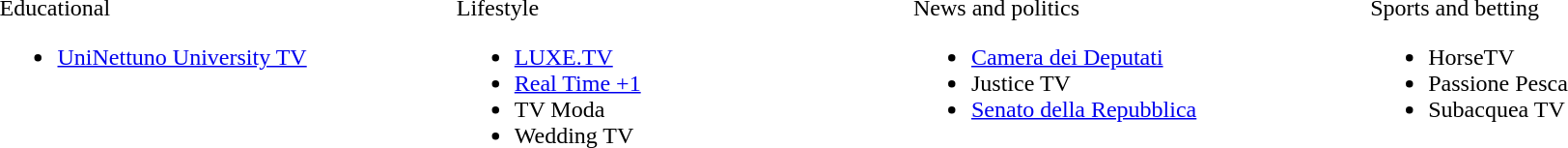<table style="width:100%;">
<tr>
<td style="width:13%; vertical-align:top; text-align:left;"><br>Educational<ul><li><a href='#'>UniNettuno University TV</a></li></ul></td>
<td style="width:13%; vertical-align:top; text-align:left;"><br>Lifestyle<ul><li><a href='#'>LUXE.TV</a></li><li><a href='#'>Real Time +1</a></li><li>TV Moda</li><li>Wedding TV</li></ul></td>
<td style="width:13%; vertical-align:top; text-align:left;"><br>News and politics<ul><li><a href='#'>Camera dei Deputati</a></li><li>Justice TV</li><li><a href='#'>Senato della Repubblica</a></li></ul></td>
<td style="width:13%; vertical-align:top; text-align:left;"><br>Sports and betting<ul><li>HorseTV</li><li>Passione Pesca</li><li>Subacquea TV</li></ul></td>
</tr>
</table>
